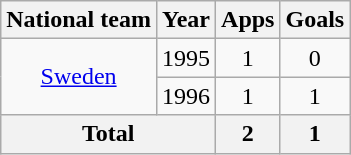<table class="wikitable" style="text-align:center">
<tr>
<th>National team</th>
<th>Year</th>
<th>Apps</th>
<th>Goals</th>
</tr>
<tr>
<td rowspan="2"><a href='#'>Sweden</a></td>
<td>1995</td>
<td>1</td>
<td>0</td>
</tr>
<tr>
<td>1996</td>
<td>1</td>
<td>1</td>
</tr>
<tr>
<th colspan="2">Total</th>
<th>2</th>
<th>1</th>
</tr>
</table>
